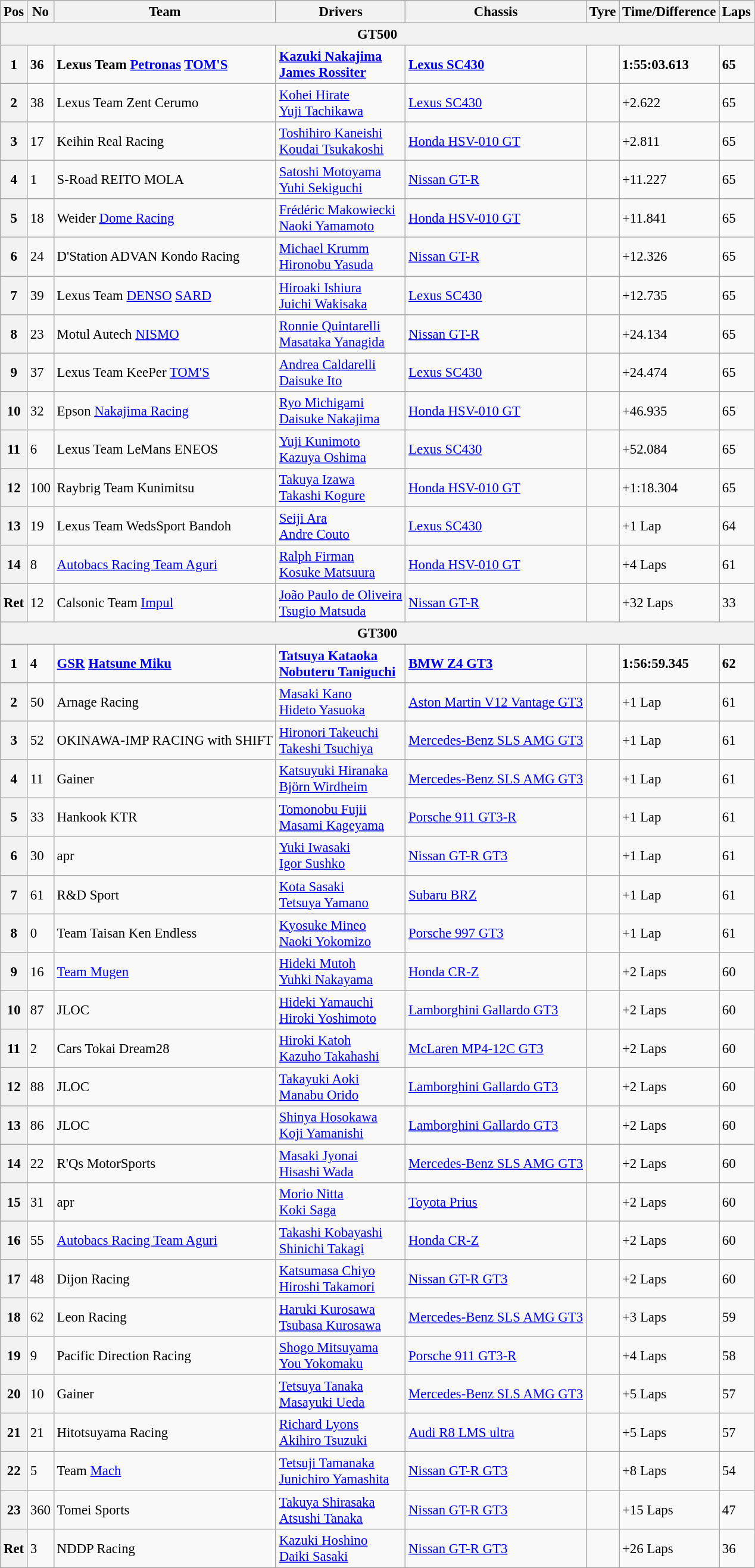<table class="wikitable" style="font-size: 95%;">
<tr>
<th>Pos</th>
<th>No</th>
<th>Team</th>
<th>Drivers</th>
<th>Chassis</th>
<th>Tyre</th>
<th>Time/Difference</th>
<th>Laps</th>
</tr>
<tr>
<th colspan=8><strong>GT500</strong></th>
</tr>
<tr style="font-weight:bold">
<th>1</th>
<td>36</td>
<td>Lexus Team <a href='#'>Petronas</a> <a href='#'>TOM'S</a></td>
<td> <a href='#'>Kazuki Nakajima</a><br> <a href='#'>James Rossiter</a></td>
<td><a href='#'>Lexus SC430</a></td>
<td></td>
<td>1:55:03.613</td>
<td>65</td>
</tr>
<tr style="font-weight:bold">
</tr>
<tr>
<th>2</th>
<td>38</td>
<td>Lexus Team Zent Cerumo</td>
<td> <a href='#'>Kohei Hirate</a><br> <a href='#'>Yuji Tachikawa</a></td>
<td><a href='#'>Lexus SC430</a></td>
<td></td>
<td>+2.622</td>
<td>65</td>
</tr>
<tr>
<th>3</th>
<td>17</td>
<td>Keihin Real Racing</td>
<td> <a href='#'>Toshihiro Kaneishi</a><br> <a href='#'>Koudai Tsukakoshi</a></td>
<td><a href='#'>Honda HSV-010 GT</a></td>
<td></td>
<td>+2.811</td>
<td>65</td>
</tr>
<tr>
<th>4</th>
<td>1</td>
<td>S-Road REITO MOLA</td>
<td> <a href='#'>Satoshi Motoyama</a><br> <a href='#'>Yuhi Sekiguchi</a></td>
<td><a href='#'>Nissan GT-R</a></td>
<td></td>
<td>+11.227</td>
<td>65</td>
</tr>
<tr>
<th>5</th>
<td>18</td>
<td>Weider <a href='#'>Dome Racing</a></td>
<td> <a href='#'>Frédéric Makowiecki</a><br> <a href='#'>Naoki Yamamoto</a></td>
<td><a href='#'>Honda HSV-010 GT</a></td>
<td></td>
<td>+11.841</td>
<td>65</td>
</tr>
<tr>
<th>6</th>
<td>24</td>
<td>D'Station ADVAN Kondo Racing</td>
<td> <a href='#'>Michael Krumm</a><br> <a href='#'>Hironobu Yasuda</a></td>
<td><a href='#'>Nissan GT-R</a></td>
<td></td>
<td>+12.326</td>
<td>65</td>
</tr>
<tr>
<th>7</th>
<td>39</td>
<td>Lexus Team <a href='#'>DENSO</a> <a href='#'>SARD</a></td>
<td> <a href='#'>Hiroaki Ishiura</a><br> <a href='#'>Juichi Wakisaka</a></td>
<td><a href='#'>Lexus SC430</a></td>
<td></td>
<td>+12.735</td>
<td>65</td>
</tr>
<tr>
<th>8</th>
<td>23</td>
<td>Motul Autech <a href='#'>NISMO</a></td>
<td> <a href='#'>Ronnie Quintarelli</a><br> <a href='#'>Masataka Yanagida</a></td>
<td><a href='#'>Nissan GT-R</a></td>
<td></td>
<td>+24.134</td>
<td>65</td>
</tr>
<tr>
<th>9</th>
<td>37</td>
<td>Lexus Team KeePer <a href='#'>TOM'S</a></td>
<td> <a href='#'>Andrea Caldarelli</a><br> <a href='#'>Daisuke Ito</a></td>
<td><a href='#'>Lexus SC430</a></td>
<td></td>
<td>+24.474</td>
<td>65</td>
</tr>
<tr>
<th>10</th>
<td>32</td>
<td>Epson <a href='#'>Nakajima Racing</a></td>
<td> <a href='#'>Ryo Michigami</a><br> <a href='#'>Daisuke Nakajima</a></td>
<td><a href='#'>Honda HSV-010 GT</a></td>
<td></td>
<td>+46.935</td>
<td>65</td>
</tr>
<tr>
<th>11</th>
<td>6</td>
<td>Lexus Team LeMans ENEOS</td>
<td> <a href='#'>Yuji Kunimoto</a><br> <a href='#'>Kazuya Oshima</a></td>
<td><a href='#'>Lexus SC430</a></td>
<td></td>
<td>+52.084</td>
<td>65</td>
</tr>
<tr>
<th>12</th>
<td>100</td>
<td>Raybrig Team Kunimitsu</td>
<td> <a href='#'>Takuya Izawa</a><br> <a href='#'>Takashi Kogure</a></td>
<td><a href='#'>Honda HSV-010 GT</a></td>
<td></td>
<td>+1:18.304</td>
<td>65</td>
</tr>
<tr>
<th>13</th>
<td>19</td>
<td>Lexus Team WedsSport Bandoh</td>
<td> <a href='#'>Seiji Ara</a><br> <a href='#'>Andre Couto</a></td>
<td><a href='#'>Lexus SC430</a></td>
<td></td>
<td>+1 Lap</td>
<td>64</td>
</tr>
<tr>
<th>14</th>
<td>8</td>
<td><a href='#'>Autobacs Racing Team Aguri</a></td>
<td> <a href='#'>Ralph Firman</a><br> <a href='#'>Kosuke Matsuura</a></td>
<td><a href='#'>Honda HSV-010 GT</a></td>
<td></td>
<td>+4 Laps</td>
<td>61</td>
</tr>
<tr>
<th>Ret</th>
<td>12</td>
<td>Calsonic Team <a href='#'>Impul</a></td>
<td> <a href='#'>João Paulo de Oliveira</a><br> <a href='#'>Tsugio Matsuda</a></td>
<td><a href='#'>Nissan GT-R</a></td>
<td></td>
<td>+32 Laps</td>
<td>33</td>
</tr>
<tr>
<th colspan=8><strong>GT300</strong></th>
</tr>
<tr style="font-weight:bold">
<th>1</th>
<td>4</td>
<td><a href='#'>GSR</a> <a href='#'>Hatsune Miku</a></td>
<td> <a href='#'>Tatsuya Kataoka</a><br> <a href='#'>Nobuteru Taniguchi</a></td>
<td><a href='#'>BMW Z4 GT3</a></td>
<td></td>
<td>1:56:59.345</td>
<td>62</td>
</tr>
<tr style="font-weight:bold">
</tr>
<tr>
<th>2</th>
<td>50</td>
<td>Arnage Racing</td>
<td> <a href='#'>Masaki Kano</a><br> <a href='#'>Hideto Yasuoka</a></td>
<td><a href='#'>Aston Martin V12 Vantage GT3</a></td>
<td></td>
<td>+1 Lap</td>
<td>61</td>
</tr>
<tr>
<th>3</th>
<td>52</td>
<td>OKINAWA-IMP RACING with SHIFT</td>
<td> <a href='#'>Hironori Takeuchi</a><br> <a href='#'>Takeshi Tsuchiya</a></td>
<td><a href='#'>Mercedes-Benz SLS AMG GT3</a></td>
<td></td>
<td>+1 Lap</td>
<td>61</td>
</tr>
<tr>
<th>4</th>
<td>11</td>
<td>Gainer</td>
<td> <a href='#'>Katsuyuki Hiranaka</a><br> <a href='#'>Björn Wirdheim</a></td>
<td><a href='#'>Mercedes-Benz SLS AMG GT3</a></td>
<td></td>
<td>+1 Lap</td>
<td>61</td>
</tr>
<tr>
<th>5</th>
<td>33</td>
<td>Hankook KTR</td>
<td> <a href='#'>Tomonobu Fujii</a><br> <a href='#'>Masami Kageyama</a></td>
<td><a href='#'>Porsche 911 GT3-R</a></td>
<td></td>
<td>+1 Lap</td>
<td>61</td>
</tr>
<tr>
<th>6</th>
<td>30</td>
<td>apr</td>
<td> <a href='#'>Yuki Iwasaki</a><br> <a href='#'>Igor Sushko</a></td>
<td><a href='#'>Nissan GT-R GT3</a></td>
<td></td>
<td>+1 Lap</td>
<td>61</td>
</tr>
<tr>
<th>7</th>
<td>61</td>
<td>R&D Sport</td>
<td> <a href='#'>Kota Sasaki</a><br> <a href='#'>Tetsuya Yamano</a></td>
<td><a href='#'>Subaru BRZ</a></td>
<td></td>
<td>+1 Lap</td>
<td>61</td>
</tr>
<tr>
<th>8</th>
<td>0</td>
<td>Team Taisan Ken Endless</td>
<td> <a href='#'>Kyosuke Mineo</a><br> <a href='#'>Naoki Yokomizo</a></td>
<td><a href='#'>Porsche 997 GT3</a></td>
<td></td>
<td>+1 Lap</td>
<td>61</td>
</tr>
<tr>
<th>9</th>
<td>16</td>
<td><a href='#'>Team Mugen</a></td>
<td> <a href='#'>Hideki Mutoh</a><br> <a href='#'>Yuhki Nakayama</a></td>
<td><a href='#'>Honda CR-Z</a></td>
<td></td>
<td>+2 Laps</td>
<td>60</td>
</tr>
<tr>
<th>10</th>
<td>87</td>
<td>JLOC</td>
<td> <a href='#'>Hideki Yamauchi</a><br> <a href='#'>Hiroki Yoshimoto</a></td>
<td><a href='#'>Lamborghini Gallardo GT3</a></td>
<td></td>
<td>+2 Laps</td>
<td>60</td>
</tr>
<tr>
<th>11</th>
<td>2</td>
<td>Cars Tokai Dream28</td>
<td> <a href='#'>Hiroki Katoh</a><br> <a href='#'>Kazuho Takahashi</a></td>
<td><a href='#'>McLaren MP4-12C GT3</a></td>
<td></td>
<td>+2 Laps</td>
<td>60</td>
</tr>
<tr>
<th>12</th>
<td>88</td>
<td>JLOC</td>
<td> <a href='#'>Takayuki Aoki</a><br> <a href='#'>Manabu Orido</a></td>
<td><a href='#'>Lamborghini Gallardo GT3</a></td>
<td></td>
<td>+2 Laps</td>
<td>60</td>
</tr>
<tr>
<th>13</th>
<td>86</td>
<td>JLOC</td>
<td> <a href='#'>Shinya Hosokawa</a><br> <a href='#'>Koji Yamanishi</a></td>
<td><a href='#'>Lamborghini Gallardo GT3</a></td>
<td></td>
<td>+2 Laps</td>
<td>60</td>
</tr>
<tr>
<th>14</th>
<td>22</td>
<td>R'Qs MotorSports</td>
<td> <a href='#'>Masaki Jyonai</a><br> <a href='#'>Hisashi Wada</a></td>
<td><a href='#'>Mercedes-Benz SLS AMG GT3</a></td>
<td></td>
<td>+2 Laps</td>
<td>60</td>
</tr>
<tr>
<th>15</th>
<td>31</td>
<td>apr</td>
<td> <a href='#'>Morio Nitta</a><br> <a href='#'>Koki Saga</a></td>
<td><a href='#'>Toyota Prius</a></td>
<td></td>
<td>+2 Laps</td>
<td>60</td>
</tr>
<tr>
<th>16</th>
<td>55</td>
<td><a href='#'>Autobacs Racing Team Aguri</a></td>
<td> <a href='#'>Takashi Kobayashi</a><br> <a href='#'>Shinichi Takagi</a></td>
<td><a href='#'>Honda CR-Z</a></td>
<td></td>
<td>+2 Laps</td>
<td>60</td>
</tr>
<tr>
<th>17</th>
<td>48</td>
<td>Dijon Racing</td>
<td> <a href='#'>Katsumasa Chiyo</a><br> <a href='#'>Hiroshi Takamori</a></td>
<td><a href='#'>Nissan GT-R GT3</a></td>
<td></td>
<td>+2 Laps</td>
<td>60</td>
</tr>
<tr>
<th>18</th>
<td>62</td>
<td>Leon Racing</td>
<td> <a href='#'>Haruki Kurosawa</a><br> <a href='#'>Tsubasa Kurosawa</a></td>
<td><a href='#'>Mercedes-Benz SLS AMG GT3</a></td>
<td></td>
<td>+3 Laps</td>
<td>59</td>
</tr>
<tr>
<th>19</th>
<td>9</td>
<td>Pacific Direction Racing</td>
<td> <a href='#'>Shogo Mitsuyama</a><br> <a href='#'>You Yokomaku</a></td>
<td><a href='#'>Porsche 911 GT3-R</a></td>
<td></td>
<td>+4 Laps</td>
<td>58</td>
</tr>
<tr>
<th>20</th>
<td>10</td>
<td>Gainer</td>
<td> <a href='#'>Tetsuya Tanaka</a><br> <a href='#'>Masayuki Ueda</a></td>
<td><a href='#'>Mercedes-Benz SLS AMG GT3</a></td>
<td></td>
<td>+5 Laps</td>
<td>57</td>
</tr>
<tr>
<th>21</th>
<td>21</td>
<td>Hitotsuyama Racing</td>
<td> <a href='#'>Richard Lyons</a><br> <a href='#'>Akihiro Tsuzuki</a></td>
<td><a href='#'>Audi R8 LMS ultra</a></td>
<td></td>
<td>+5 Laps</td>
<td>57</td>
</tr>
<tr>
<th>22</th>
<td>5</td>
<td>Team <a href='#'>Mach</a></td>
<td> <a href='#'>Tetsuji Tamanaka</a><br> <a href='#'>Junichiro Yamashita</a></td>
<td><a href='#'>Nissan GT-R GT3</a></td>
<td></td>
<td>+8 Laps</td>
<td>54</td>
</tr>
<tr>
<th>23</th>
<td>360</td>
<td>Tomei Sports</td>
<td> <a href='#'>Takuya Shirasaka</a><br> <a href='#'>Atsushi Tanaka</a></td>
<td><a href='#'>Nissan GT-R GT3</a></td>
<td></td>
<td>+15 Laps</td>
<td>47</td>
</tr>
<tr>
<th>Ret</th>
<td>3</td>
<td>NDDP Racing</td>
<td> <a href='#'>Kazuki Hoshino</a><br> <a href='#'>Daiki Sasaki</a></td>
<td><a href='#'>Nissan GT-R GT3</a></td>
<td></td>
<td>+26 Laps</td>
<td>36</td>
</tr>
</table>
